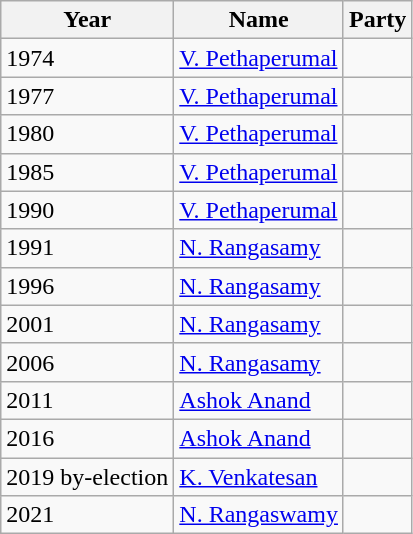<table class="wikitable sortable">
<tr>
<th>Year</th>
<th>Name</th>
<th colspan="2">Party</th>
</tr>
<tr>
<td>1974</td>
<td><a href='#'>V. Pethaperumal</a></td>
<td></td>
</tr>
<tr>
<td>1977</td>
<td><a href='#'>V. Pethaperumal</a></td>
<td></td>
</tr>
<tr>
<td>1980</td>
<td><a href='#'>V. Pethaperumal</a></td>
<td></td>
</tr>
<tr>
<td>1985</td>
<td><a href='#'>V. Pethaperumal</a></td>
<td></td>
</tr>
<tr>
<td>1990</td>
<td><a href='#'>V. Pethaperumal</a></td>
<td></td>
</tr>
<tr>
<td>1991</td>
<td><a href='#'>N. Rangasamy</a></td>
<td></td>
</tr>
<tr>
<td>1996</td>
<td><a href='#'>N. Rangasamy</a></td>
<td></td>
</tr>
<tr>
<td>2001</td>
<td><a href='#'>N. Rangasamy</a></td>
<td></td>
</tr>
<tr>
<td>2006</td>
<td><a href='#'>N. Rangasamy</a></td>
<td></td>
</tr>
<tr>
<td>2011</td>
<td><a href='#'>Ashok Anand</a></td>
<td></td>
</tr>
<tr>
<td>2016</td>
<td><a href='#'>Ashok Anand</a></td>
<td></td>
</tr>
<tr>
<td>2019 by-election</td>
<td><a href='#'>K. Venkatesan</a></td>
<td></td>
</tr>
<tr>
<td>2021</td>
<td><a href='#'>N. Rangaswamy</a></td>
<td></td>
</tr>
</table>
